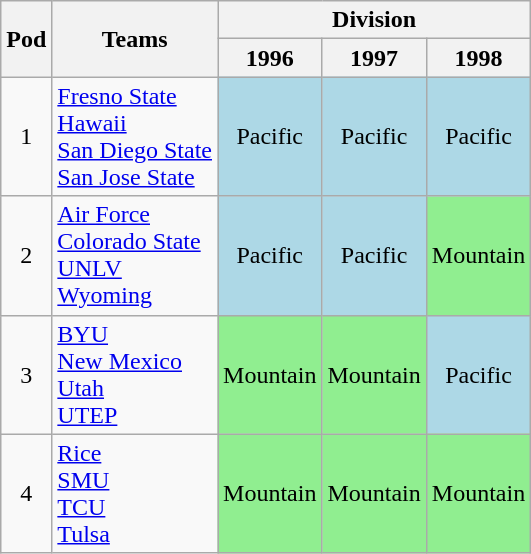<table class="wikitable" style="text-align: center;">
<tr>
<th rowspan=2>Pod</th>
<th rowspan=2>Teams</th>
<th colspan=3>Division</th>
</tr>
<tr>
<th>1996</th>
<th>1997</th>
<th>1998</th>
</tr>
<tr>
<td>1</td>
<td align=left><a href='#'>Fresno State</a><br><a href='#'>Hawaii</a><br><a href='#'>San Diego State</a><br><a href='#'>San Jose State</a></td>
<td bgcolor=lightblue>Pacific</td>
<td bgcolor=lightblue>Pacific</td>
<td bgcolor=lightblue>Pacific</td>
</tr>
<tr>
<td>2</td>
<td align=left><a href='#'>Air Force</a><br><a href='#'>Colorado State</a><br><a href='#'>UNLV</a><br><a href='#'>Wyoming</a></td>
<td bgcolor=lightblue>Pacific</td>
<td bgcolor=lightblue>Pacific</td>
<td bgcolor=lightgreen>Mountain</td>
</tr>
<tr>
<td>3</td>
<td align=left><a href='#'>BYU</a><br><a href='#'>New Mexico</a><br><a href='#'>Utah</a><br><a href='#'>UTEP</a></td>
<td bgcolor=lightgreen>Mountain</td>
<td bgcolor=lightgreen>Mountain</td>
<td bgcolor=lightblue>Pacific</td>
</tr>
<tr>
<td>4</td>
<td align=left><a href='#'>Rice</a><br><a href='#'>SMU</a><br><a href='#'>TCU</a><br><a href='#'>Tulsa</a></td>
<td bgcolor=lightgreen>Mountain</td>
<td bgcolor=lightgreen>Mountain</td>
<td bgcolor=lightgreen>Mountain</td>
</tr>
</table>
